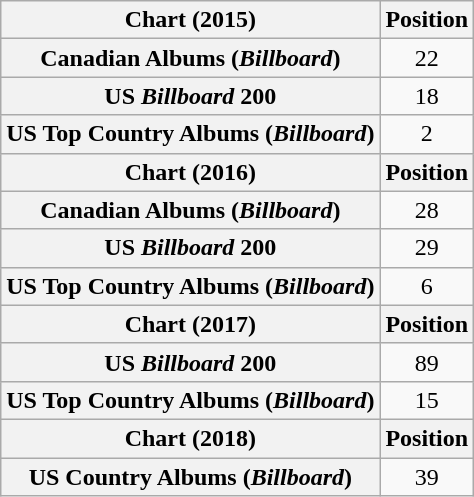<table class="wikitable plainrowheaders" style="text-align:center">
<tr>
<th scope="col">Chart (2015)</th>
<th scope="col">Position</th>
</tr>
<tr>
<th scope="row">Canadian Albums (<em>Billboard</em>)</th>
<td>22</td>
</tr>
<tr>
<th scope="row">US <em>Billboard</em> 200</th>
<td>18</td>
</tr>
<tr>
<th scope="row">US Top Country Albums (<em>Billboard</em>)</th>
<td>2</td>
</tr>
<tr>
<th scope="col">Chart (2016)</th>
<th scope="col">Position</th>
</tr>
<tr>
<th scope="row">Canadian Albums (<em>Billboard</em>)</th>
<td>28</td>
</tr>
<tr>
<th scope="row">US <em>Billboard</em> 200</th>
<td>29</td>
</tr>
<tr>
<th scope="row">US Top Country Albums (<em>Billboard</em>)</th>
<td>6</td>
</tr>
<tr>
<th scope="col">Chart (2017)</th>
<th scope="col">Position</th>
</tr>
<tr>
<th scope="row">US <em>Billboard</em> 200</th>
<td>89</td>
</tr>
<tr>
<th scope="row">US Top Country Albums (<em>Billboard</em>)</th>
<td>15</td>
</tr>
<tr>
<th scope="col">Chart (2018)</th>
<th scope="col">Position</th>
</tr>
<tr>
<th scope="row">US Country Albums (<em>Billboard</em>)</th>
<td>39</td>
</tr>
</table>
